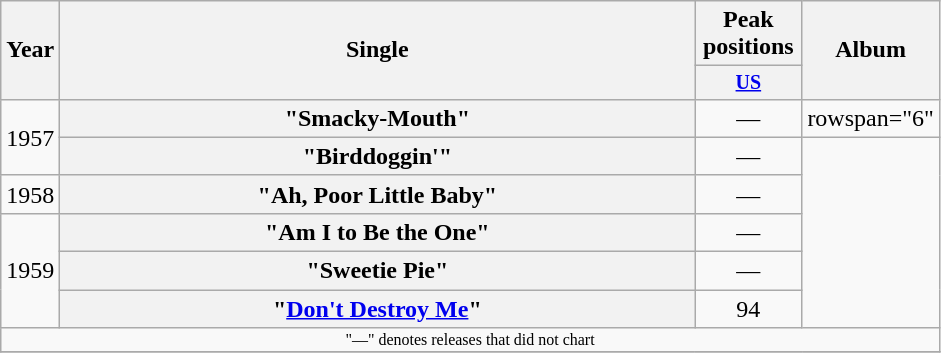<table class="wikitable plainrowheaders" style="text-align:center;">
<tr>
<th rowspan="2">Year</th>
<th rowspan="2" style="width:26em;">Single</th>
<th>Peak positions</th>
<th rowspan="2">Album</th>
</tr>
<tr style="font-size:smaller;">
<th width="65"><a href='#'>US</a></th>
</tr>
<tr>
<td rowspan="2">1957</td>
<th scope="row">"Smacky-Mouth"</th>
<td>—</td>
<td>rowspan="6" </td>
</tr>
<tr>
<th scope="row">"Birddoggin'"</th>
<td>—</td>
</tr>
<tr>
<td>1958</td>
<th scope="row">"Ah, Poor Little Baby"</th>
<td>—</td>
</tr>
<tr>
<td rowspan="3">1959</td>
<th scope="row">"Am I to Be the One"</th>
<td>—</td>
</tr>
<tr>
<th scope="row">"Sweetie Pie"</th>
<td>—</td>
</tr>
<tr>
<th scope="row">"<a href='#'>Don't Destroy Me</a>"</th>
<td>94</td>
</tr>
<tr>
<td colspan="4" style="font-size: 8pt">"—" denotes releases that did not chart</td>
</tr>
<tr>
</tr>
</table>
